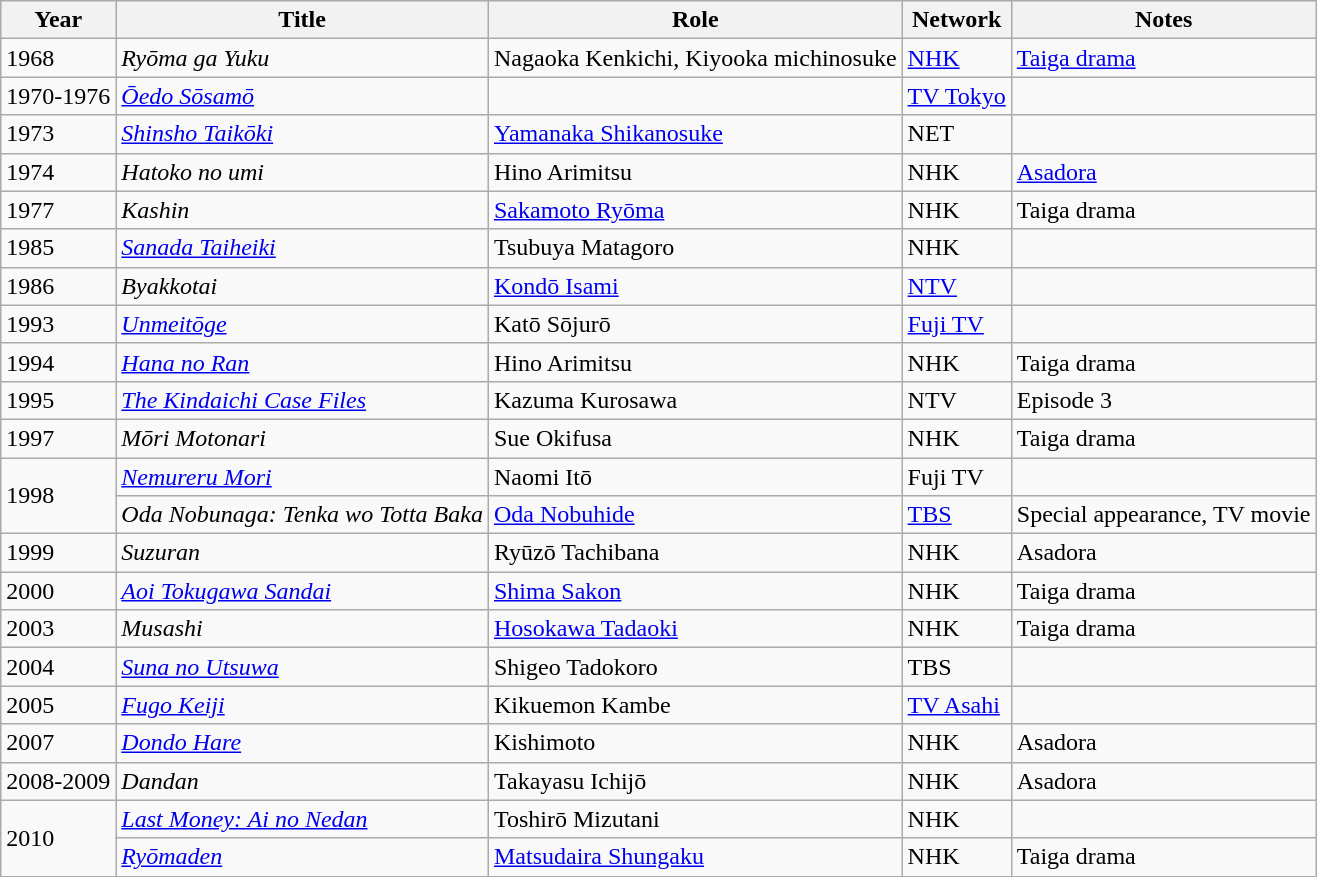<table class="wikitable sortable">
<tr>
<th>Year</th>
<th>Title</th>
<th>Role</th>
<th>Network</th>
<th class="unsortable">Notes</th>
</tr>
<tr>
<td>1968</td>
<td><em>Ryōma ga Yuku</em></td>
<td>Nagaoka Kenkichi, Kiyooka michinosuke</td>
<td><a href='#'>NHK</a></td>
<td><a href='#'>Taiga drama</a></td>
</tr>
<tr>
<td>1970-1976</td>
<td><em><a href='#'>Ōedo Sōsamō</a></em></td>
<td></td>
<td><a href='#'>TV Tokyo</a></td>
<td></td>
</tr>
<tr>
<td>1973</td>
<td><em><a href='#'>Shinsho Taikōki</a></em></td>
<td><a href='#'>Yamanaka Shikanosuke</a></td>
<td>NET</td>
<td></td>
</tr>
<tr>
<td>1974</td>
<td><em>Hatoko no umi</em></td>
<td>Hino Arimitsu</td>
<td>NHK</td>
<td><a href='#'>Asadora</a></td>
</tr>
<tr>
<td>1977</td>
<td><em>Kashin</em></td>
<td><a href='#'>Sakamoto Ryōma</a></td>
<td>NHK</td>
<td>Taiga drama</td>
</tr>
<tr>
<td>1985</td>
<td><em><a href='#'>Sanada Taiheiki</a></em></td>
<td>Tsubuya Matagoro</td>
<td>NHK</td>
<td></td>
</tr>
<tr>
<td>1986</td>
<td><em>Byakkotai</em></td>
<td><a href='#'>Kondō Isami</a></td>
<td><a href='#'>NTV</a></td>
<td></td>
</tr>
<tr>
<td>1993</td>
<td><em><a href='#'>Unmeitōge</a></em></td>
<td>Katō Sōjurō</td>
<td><a href='#'>Fuji TV</a></td>
</tr>
<tr>
<td>1994</td>
<td><em><a href='#'>Hana no Ran</a></em></td>
<td>Hino Arimitsu</td>
<td>NHK</td>
<td>Taiga drama</td>
</tr>
<tr>
<td>1995</td>
<td><em><a href='#'>The Kindaichi Case Files</a></em></td>
<td>Kazuma Kurosawa</td>
<td>NTV</td>
<td>Episode 3</td>
</tr>
<tr>
<td>1997</td>
<td><em>Mōri Motonari</em></td>
<td>Sue Okifusa</td>
<td>NHK</td>
<td>Taiga drama</td>
</tr>
<tr>
<td rowspan=2>1998</td>
<td><em><a href='#'>Nemureru Mori</a></em></td>
<td>Naomi Itō</td>
<td>Fuji TV</td>
<td></td>
</tr>
<tr>
<td><em>Oda Nobunaga: Tenka wo Totta Baka</em></td>
<td><a href='#'>Oda Nobuhide</a></td>
<td><a href='#'>TBS</a></td>
<td>Special appearance, TV movie</td>
</tr>
<tr>
<td>1999</td>
<td><em>Suzuran</em></td>
<td>Ryūzō Tachibana</td>
<td>NHK</td>
<td>Asadora</td>
</tr>
<tr>
<td>2000</td>
<td><em><a href='#'>Aoi Tokugawa Sandai</a></em></td>
<td><a href='#'>Shima Sakon</a></td>
<td>NHK</td>
<td>Taiga drama</td>
</tr>
<tr>
<td>2003</td>
<td><em>Musashi</em></td>
<td><a href='#'>Hosokawa Tadaoki</a></td>
<td>NHK</td>
<td>Taiga drama</td>
</tr>
<tr>
<td>2004</td>
<td><em><a href='#'>Suna no Utsuwa</a></em></td>
<td>Shigeo Tadokoro</td>
<td>TBS</td>
<td></td>
</tr>
<tr>
<td>2005</td>
<td><em><a href='#'>Fugo Keiji</a></em></td>
<td>Kikuemon Kambe</td>
<td><a href='#'>TV Asahi</a></td>
<td></td>
</tr>
<tr>
<td>2007</td>
<td><em><a href='#'>Dondo Hare</a></em></td>
<td>Kishimoto</td>
<td>NHK</td>
<td>Asadora</td>
</tr>
<tr>
<td>2008-2009</td>
<td><em>Dandan</em></td>
<td>Takayasu Ichijō</td>
<td>NHK</td>
<td>Asadora</td>
</tr>
<tr>
<td rowspan=2>2010</td>
<td><em><a href='#'>Last Money: Ai no Nedan</a></em></td>
<td>Toshirō Mizutani</td>
<td>NHK</td>
<td></td>
</tr>
<tr>
<td><em><a href='#'>Ryōmaden</a></em></td>
<td><a href='#'>Matsudaira Shungaku</a></td>
<td>NHK</td>
<td>Taiga drama</td>
</tr>
</table>
